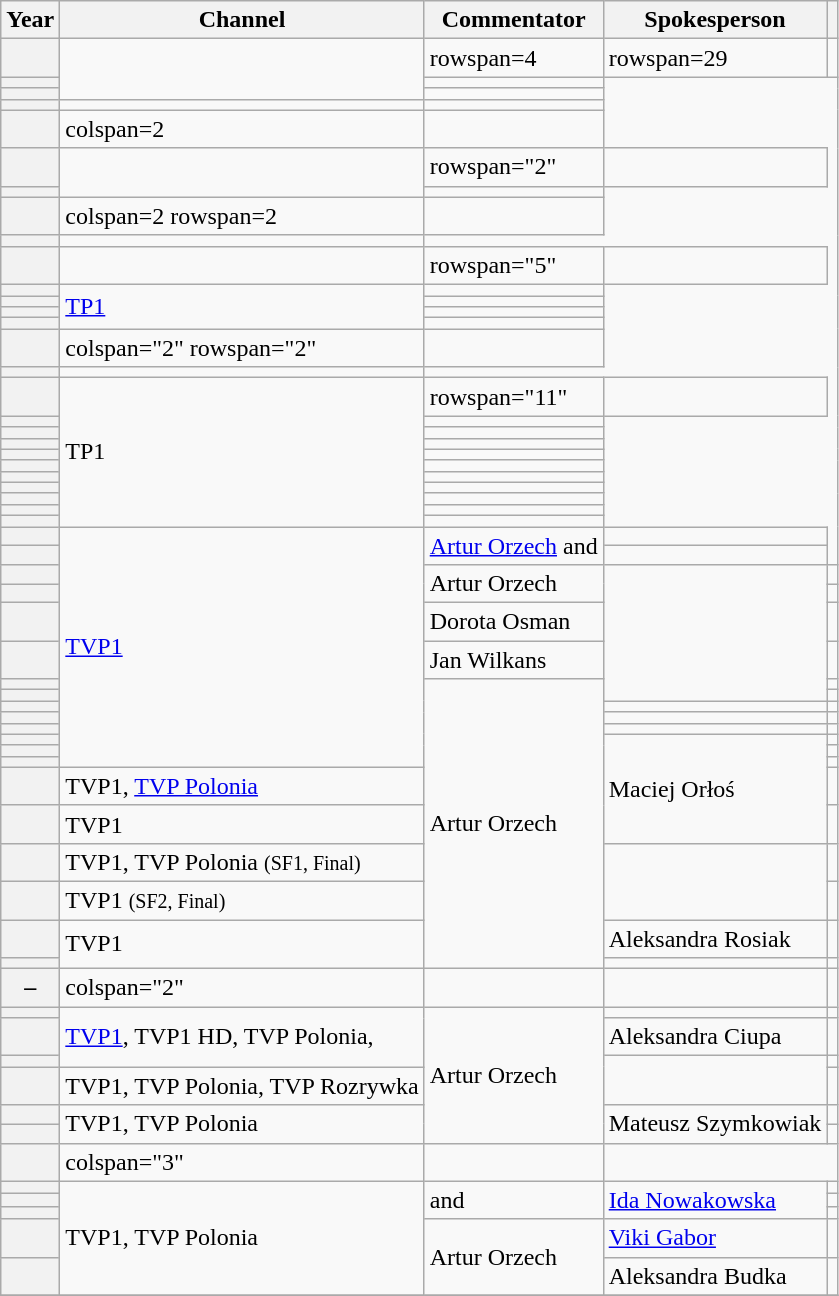<table class="wikitable plainrowheaders">
<tr>
<th>Year</th>
<th>Channel</th>
<th>Commentator</th>
<th>Spokesperson</th>
<th class="unsortable"></th>
</tr>
<tr>
<th scope="row"></th>
<td rowspan=3></td>
<td>rowspan=4 </td>
<td>rowspan=29 </td>
<td style="text-align:center"></td>
</tr>
<tr>
<th scope="row"></th>
<td style="text-align:center"></td>
</tr>
<tr>
<th scope="row"></th>
<td style="text-align:center"></td>
</tr>
<tr>
<th scope="row"></th>
<td></td>
<td style="text-align:center"></td>
</tr>
<tr>
<th scope="row"></th>
<td>colspan=2 </td>
<td></td>
</tr>
<tr>
<th scope="row"></th>
<td rowspan="2"></td>
<td>rowspan="2" </td>
<td style="text-align:center"></td>
</tr>
<tr>
<th scope="row"></th>
<td style="text-align:center"></td>
</tr>
<tr>
<th scope="row"></th>
<td>colspan=2 rowspan=2 </td>
<td></td>
</tr>
<tr>
<th scope="row"></th>
<td></td>
</tr>
<tr>
<th scope="row"></th>
<td></td>
<td>rowspan="5" </td>
<td style="text-align:center"></td>
</tr>
<tr>
<th scope="row"></th>
<td rowspan="4"><a href='#'>TP1</a></td>
<td style="text-align:center"></td>
</tr>
<tr>
<th scope="row"></th>
<td style="text-align:center"></td>
</tr>
<tr>
<th scope="row"></th>
<td style="text-align:center"></td>
</tr>
<tr>
<th scope="row"></th>
<td style="text-align:center"></td>
</tr>
<tr>
<th scope="row"></th>
<td>colspan="2" rowspan="2" </td>
<td></td>
</tr>
<tr>
<th scope="row"></th>
<td></td>
</tr>
<tr>
<th scope="row"></th>
<td rowspan="11">TP1</td>
<td>rowspan="11" </td>
<td style="text-align:center"></td>
</tr>
<tr>
<th scope="row"></th>
<td style="text-align:center"></td>
</tr>
<tr>
<th scope="row"></th>
<td style="text-align:center"></td>
</tr>
<tr>
<th scope="row"></th>
<td style="text-align:center"></td>
</tr>
<tr>
<th scope="row"></th>
<td style="text-align:center"></td>
</tr>
<tr>
<th scope="row"></th>
<td style="text-align:center"></td>
</tr>
<tr>
<th scope="row"></th>
<td style="text-align:center"></td>
</tr>
<tr>
<th scope="row"></th>
<td style="text-align:center"></td>
</tr>
<tr>
<th scope="row"></th>
<td style="text-align:center"></td>
</tr>
<tr>
<th scope="row"></th>
<td style="text-align:center"></td>
</tr>
<tr>
<th scope="row"></th>
<td style="text-align:center"></td>
</tr>
<tr>
<th scope="row"></th>
<td rowspan="14"><a href='#'>TVP1</a></td>
<td rowspan="2"><a href='#'>Artur Orzech</a> and </td>
<td style="text-align:center"></td>
</tr>
<tr>
<th scope="row"></th>
<td style="text-align:center"></td>
</tr>
<tr>
<th scope="row"></th>
<td rowspan="2">Artur Orzech</td>
<td rowspan="6"></td>
<td style="text-align:center"></td>
</tr>
<tr>
<th scope="row"></th>
<td style="text-align:center"></td>
</tr>
<tr>
<th scope="row"></th>
<td>Dorota Osman</td>
<td style="text-align:center"></td>
</tr>
<tr>
<th scope="row"></th>
<td>Jan Wilkans</td>
<td style="text-align:center"></td>
</tr>
<tr>
<th scope="row"></th>
<td rowspan="14">Artur Orzech</td>
<td style="text-align:center"></td>
</tr>
<tr>
<th scope="row"></th>
<td style="text-align:center"></td>
</tr>
<tr>
<th scope="row"></th>
<td></td>
<td style="text-align:center"></td>
</tr>
<tr>
<th scope="row"></th>
<td></td>
<td style="text-align:center"></td>
</tr>
<tr>
<th scope="row"></th>
<td></td>
<td style="text-align:center"></td>
</tr>
<tr>
<th scope="row"></th>
<td rowspan="5">Maciej Orłoś</td>
<td style="text-align:center"></td>
</tr>
<tr>
<th scope="row"></th>
<td style="text-align:center"></td>
</tr>
<tr>
<th scope="row"></th>
<td style="text-align:center"></td>
</tr>
<tr>
<th scope="row"></th>
<td>TVP1, <a href='#'>TVP Polonia</a></td>
<td style="text-align:center"></td>
</tr>
<tr>
<th scope="row"></th>
<td>TVP1</td>
<td style="text-align:center"></td>
</tr>
<tr>
<th scope="row"></th>
<td>TVP1, TVP Polonia <small>(SF1, Final)</small><br></td>
<td rowspan="2"></td>
<td style="text-align:center"></td>
</tr>
<tr>
<th scope="row"></th>
<td>TVP1 <small>(SF2, Final)</small><br></td>
<td style="text-align:center"></td>
</tr>
<tr>
<th scope="row"></th>
<td rowspan="2">TVP1</td>
<td>Aleksandra Rosiak</td>
<td></td>
</tr>
<tr>
<th scope="row"></th>
<td></td>
<td style="text-align:center"></td>
</tr>
<tr>
<th scope="row">–</th>
<td>colspan="2" </td>
<td></td>
<td></td>
</tr>
<tr>
<th scope="row"></th>
<td rowspan="3"><a href='#'>TVP1</a>, TVP1 HD, TVP Polonia, </td>
<td rowspan="6">Artur Orzech</td>
<td></td>
<td style="text-align:center"></td>
</tr>
<tr>
<th scope="row"></th>
<td>Aleksandra Ciupa</td>
<td style="text-align:center"></td>
</tr>
<tr>
<th scope="row"></th>
<td rowspan="2"></td>
<td style="text-align:center"></td>
</tr>
<tr>
<th scope="row"></th>
<td>TVP1, TVP Polonia, TVP Rozrywka</td>
<td style="text-align:center"></td>
</tr>
<tr>
<th scope="row"></th>
<td rowspan="2">TVP1, TVP Polonia</td>
<td rowspan="2">Mateusz Szymkowiak</td>
<td style="text-align:center"></td>
</tr>
<tr>
<th scope="row"></th>
<td style="text-align:center"></td>
</tr>
<tr>
<th scope="row"><s></s></th>
<td>colspan="3" </td>
<td></td>
</tr>
<tr>
<th scope="row"></th>
<td rowspan="5">TVP1, TVP Polonia</td>
<td rowspan="3"> and </td>
<td rowspan="3"><a href='#'>Ida Nowakowska</a></td>
<td style="text-align:center"></td>
</tr>
<tr>
<th scope="row"></th>
<td style="text-align:center"></td>
</tr>
<tr>
<th scope="row"></th>
<td style="text-align:center"></td>
</tr>
<tr>
<th scope="row"></th>
<td rowspan="2">Artur Orzech</td>
<td><a href='#'>Viki Gabor</a></td>
<td style="text-align:center"></td>
</tr>
<tr>
<th scope="row"></th>
<td>Aleksandra Budka</td>
<td style="text-align:center"></td>
</tr>
<tr>
</tr>
</table>
